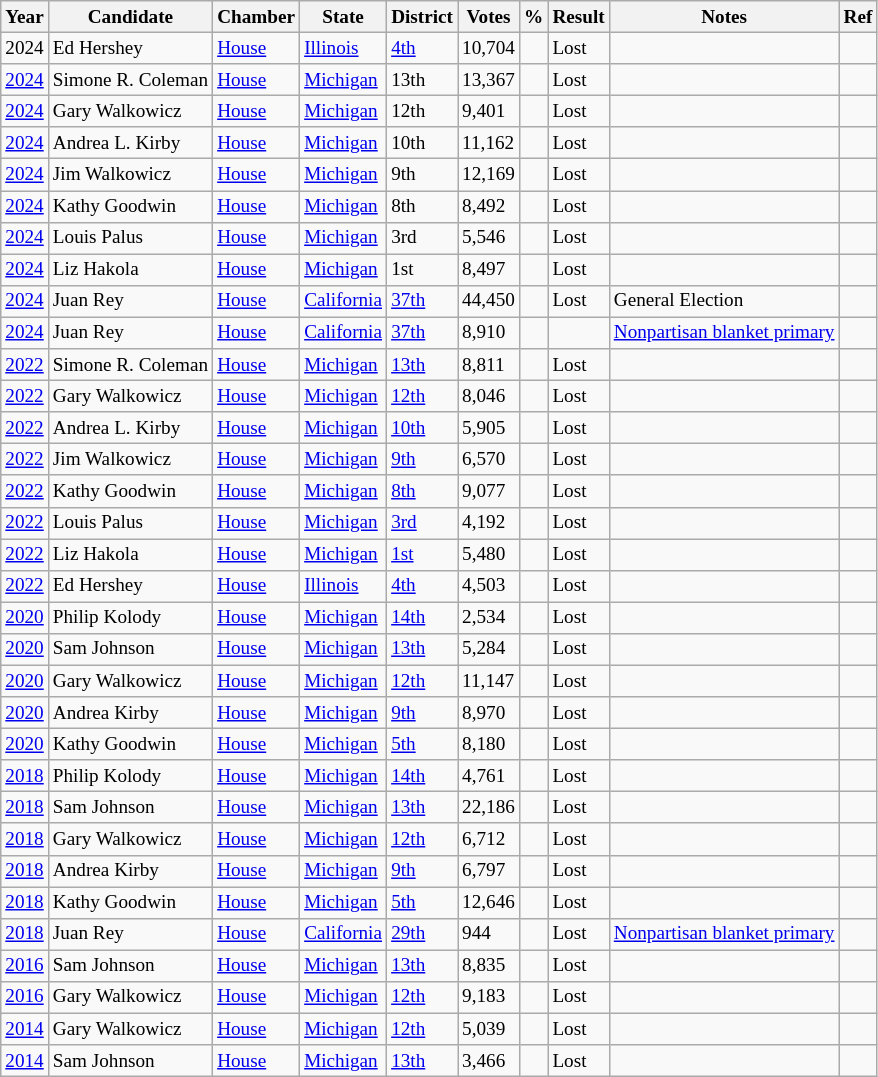<table class="wikitable sortable" style="font-size:80%">
<tr>
<th>Year</th>
<th>Candidate</th>
<th>Chamber</th>
<th>State</th>
<th>District</th>
<th>Votes</th>
<th>%</th>
<th>Result</th>
<th>Notes</th>
<th>Ref</th>
</tr>
<tr>
<td>2024</td>
<td>Ed Hershey</td>
<td><a href='#'>House</a></td>
<td><a href='#'>Illinois</a></td>
<td><a href='#'>4th</a></td>
<td>10,704</td>
<td></td>
<td> Lost</td>
<td></td>
<td></td>
</tr>
<tr>
<td><a href='#'>2024</a></td>
<td>Simone R. Coleman</td>
<td><a href='#'>House</a></td>
<td><a href='#'>Michigan</a></td>
<td>13th</td>
<td>13,367</td>
<td></td>
<td> Lost</td>
<td></td>
<td></td>
</tr>
<tr>
<td><a href='#'>2024</a></td>
<td>Gary Walkowicz</td>
<td><a href='#'>House</a></td>
<td><a href='#'>Michigan</a></td>
<td>12th</td>
<td>9,401</td>
<td></td>
<td> Lost</td>
<td></td>
<td></td>
</tr>
<tr>
<td><a href='#'>2024</a></td>
<td>Andrea L. Kirby</td>
<td><a href='#'>House</a></td>
<td><a href='#'>Michigan</a></td>
<td>10th</td>
<td>11,162</td>
<td></td>
<td> Lost</td>
<td></td>
<td></td>
</tr>
<tr>
<td><a href='#'>2024</a></td>
<td>Jim Walkowicz</td>
<td><a href='#'>House</a></td>
<td><a href='#'>Michigan</a></td>
<td>9th</td>
<td>12,169</td>
<td></td>
<td> Lost</td>
<td></td>
<td></td>
</tr>
<tr>
<td><a href='#'>2024</a></td>
<td>Kathy Goodwin</td>
<td><a href='#'>House</a></td>
<td><a href='#'>Michigan</a></td>
<td>8th</td>
<td>8,492</td>
<td></td>
<td> Lost</td>
<td></td>
<td></td>
</tr>
<tr>
<td><a href='#'>2024</a></td>
<td>Louis Palus</td>
<td><a href='#'>House</a></td>
<td><a href='#'>Michigan</a></td>
<td>3rd</td>
<td>5,546</td>
<td></td>
<td> Lost</td>
<td></td>
<td></td>
</tr>
<tr>
<td><a href='#'>2024</a></td>
<td>Liz Hakola</td>
<td><a href='#'>House</a></td>
<td><a href='#'>Michigan</a></td>
<td>1st</td>
<td>8,497</td>
<td></td>
<td> Lost</td>
<td></td>
<td></td>
</tr>
<tr>
<td><a href='#'>2024</a></td>
<td>Juan Rey</td>
<td><a href='#'>House</a></td>
<td><a href='#'>California</a></td>
<td><a href='#'>37th</a></td>
<td>44,450</td>
<td></td>
<td> Lost</td>
<td>General Election</td>
<td></td>
</tr>
<tr>
<td><a href='#'>2024</a></td>
<td>Juan Rey</td>
<td><a href='#'>House</a></td>
<td><a href='#'>California</a></td>
<td><a href='#'>37th</a></td>
<td>8,910</td>
<td></td>
<td></td>
<td><a href='#'>Nonpartisan blanket primary</a></td>
<td></td>
</tr>
<tr>
<td><a href='#'>2022</a></td>
<td>Simone R. Coleman</td>
<td><a href='#'>House</a></td>
<td><a href='#'>Michigan</a></td>
<td><a href='#'>13th</a></td>
<td>8,811</td>
<td></td>
<td> Lost</td>
<td></td>
<td></td>
</tr>
<tr>
<td><a href='#'>2022</a></td>
<td>Gary Walkowicz</td>
<td><a href='#'>House</a></td>
<td><a href='#'>Michigan</a></td>
<td><a href='#'>12th</a></td>
<td>8,046</td>
<td></td>
<td> Lost</td>
<td></td>
<td></td>
</tr>
<tr>
<td><a href='#'>2022</a></td>
<td>Andrea L. Kirby</td>
<td><a href='#'>House</a></td>
<td><a href='#'>Michigan</a></td>
<td><a href='#'>10th</a></td>
<td>5,905</td>
<td></td>
<td> Lost</td>
<td></td>
<td></td>
</tr>
<tr>
<td><a href='#'>2022</a></td>
<td>Jim Walkowicz</td>
<td><a href='#'>House</a></td>
<td><a href='#'>Michigan</a></td>
<td><a href='#'>9th</a></td>
<td>6,570</td>
<td></td>
<td> Lost</td>
<td></td>
<td></td>
</tr>
<tr>
<td><a href='#'>2022</a></td>
<td>Kathy Goodwin</td>
<td><a href='#'>House</a></td>
<td><a href='#'>Michigan</a></td>
<td><a href='#'>8th</a></td>
<td>9,077</td>
<td></td>
<td> Lost</td>
<td></td>
<td></td>
</tr>
<tr>
<td><a href='#'>2022</a></td>
<td>Louis Palus</td>
<td><a href='#'>House</a></td>
<td><a href='#'>Michigan</a></td>
<td><a href='#'>3rd</a></td>
<td>4,192</td>
<td></td>
<td> Lost</td>
<td></td>
<td></td>
</tr>
<tr>
<td><a href='#'>2022</a></td>
<td>Liz Hakola</td>
<td><a href='#'>House</a></td>
<td><a href='#'>Michigan</a></td>
<td><a href='#'>1st</a></td>
<td>5,480</td>
<td></td>
<td> Lost</td>
<td></td>
<td></td>
</tr>
<tr>
<td><a href='#'>2022</a></td>
<td>Ed Hershey</td>
<td><a href='#'>House</a></td>
<td><a href='#'>Illinois</a></td>
<td><a href='#'>4th</a></td>
<td>4,503</td>
<td></td>
<td> Lost</td>
<td></td>
<td></td>
</tr>
<tr>
<td><a href='#'>2020</a></td>
<td>Philip Kolody</td>
<td><a href='#'>House</a></td>
<td><a href='#'>Michigan</a></td>
<td><a href='#'>14th</a></td>
<td>2,534</td>
<td></td>
<td> Lost</td>
<td></td>
<td></td>
</tr>
<tr>
<td><a href='#'>2020</a></td>
<td>Sam Johnson</td>
<td><a href='#'>House</a></td>
<td><a href='#'>Michigan</a></td>
<td><a href='#'>13th</a></td>
<td>5,284</td>
<td></td>
<td> Lost</td>
<td></td>
<td></td>
</tr>
<tr>
<td><a href='#'>2020</a></td>
<td>Gary Walkowicz</td>
<td><a href='#'>House</a></td>
<td><a href='#'>Michigan</a></td>
<td><a href='#'>12th</a></td>
<td>11,147</td>
<td></td>
<td> Lost</td>
<td></td>
<td></td>
</tr>
<tr>
<td><a href='#'>2020</a></td>
<td>Andrea Kirby</td>
<td><a href='#'>House</a></td>
<td><a href='#'>Michigan</a></td>
<td><a href='#'>9th</a></td>
<td>8,970</td>
<td></td>
<td> Lost</td>
<td></td>
<td></td>
</tr>
<tr>
<td><a href='#'>2020</a></td>
<td>Kathy Goodwin</td>
<td><a href='#'>House</a></td>
<td><a href='#'>Michigan</a></td>
<td><a href='#'>5th</a></td>
<td>8,180</td>
<td></td>
<td> Lost</td>
<td></td>
<td></td>
</tr>
<tr>
<td><a href='#'>2018</a></td>
<td>Philip Kolody</td>
<td><a href='#'>House</a></td>
<td><a href='#'>Michigan</a></td>
<td><a href='#'>14th</a></td>
<td>4,761</td>
<td></td>
<td> Lost</td>
<td></td>
<td></td>
</tr>
<tr>
<td><a href='#'>2018</a></td>
<td>Sam Johnson</td>
<td><a href='#'>House</a></td>
<td><a href='#'>Michigan</a></td>
<td><a href='#'>13th</a></td>
<td>22,186</td>
<td></td>
<td> Lost</td>
<td></td>
<td></td>
</tr>
<tr>
<td><a href='#'>2018</a></td>
<td>Gary Walkowicz</td>
<td><a href='#'>House</a></td>
<td><a href='#'>Michigan</a></td>
<td><a href='#'>12th</a></td>
<td>6,712</td>
<td></td>
<td> Lost</td>
<td></td>
<td></td>
</tr>
<tr>
<td><a href='#'>2018</a></td>
<td>Andrea Kirby</td>
<td><a href='#'>House</a></td>
<td><a href='#'>Michigan</a></td>
<td><a href='#'>9th</a></td>
<td>6,797</td>
<td></td>
<td> Lost</td>
<td></td>
<td></td>
</tr>
<tr>
<td><a href='#'>2018</a></td>
<td>Kathy Goodwin</td>
<td><a href='#'>House</a></td>
<td><a href='#'>Michigan</a></td>
<td><a href='#'>5th</a></td>
<td>12,646</td>
<td></td>
<td> Lost</td>
<td></td>
<td></td>
</tr>
<tr>
<td><a href='#'>2018</a></td>
<td>Juan Rey</td>
<td><a href='#'>House</a></td>
<td><a href='#'>California</a></td>
<td><a href='#'>29th</a></td>
<td>944</td>
<td></td>
<td> Lost</td>
<td><a href='#'>Nonpartisan blanket primary</a></td>
<td></td>
</tr>
<tr>
<td><a href='#'>2016</a></td>
<td>Sam Johnson</td>
<td><a href='#'>House</a></td>
<td><a href='#'>Michigan</a></td>
<td><a href='#'>13th</a></td>
<td>8,835</td>
<td></td>
<td> Lost</td>
<td></td>
<td></td>
</tr>
<tr>
<td><a href='#'>2016</a></td>
<td>Gary Walkowicz</td>
<td><a href='#'>House</a></td>
<td><a href='#'>Michigan</a></td>
<td><a href='#'>12th</a></td>
<td>9,183</td>
<td></td>
<td> Lost</td>
<td></td>
<td></td>
</tr>
<tr>
<td><a href='#'>2014</a></td>
<td>Gary Walkowicz</td>
<td><a href='#'>House</a></td>
<td><a href='#'>Michigan</a></td>
<td><a href='#'>12th</a></td>
<td>5,039</td>
<td></td>
<td> Lost</td>
<td></td>
<td></td>
</tr>
<tr>
<td><a href='#'>2014</a></td>
<td>Sam Johnson</td>
<td><a href='#'>House</a></td>
<td><a href='#'>Michigan</a></td>
<td><a href='#'>13th</a></td>
<td>3,466</td>
<td></td>
<td> Lost</td>
<td></td>
<td></td>
</tr>
</table>
